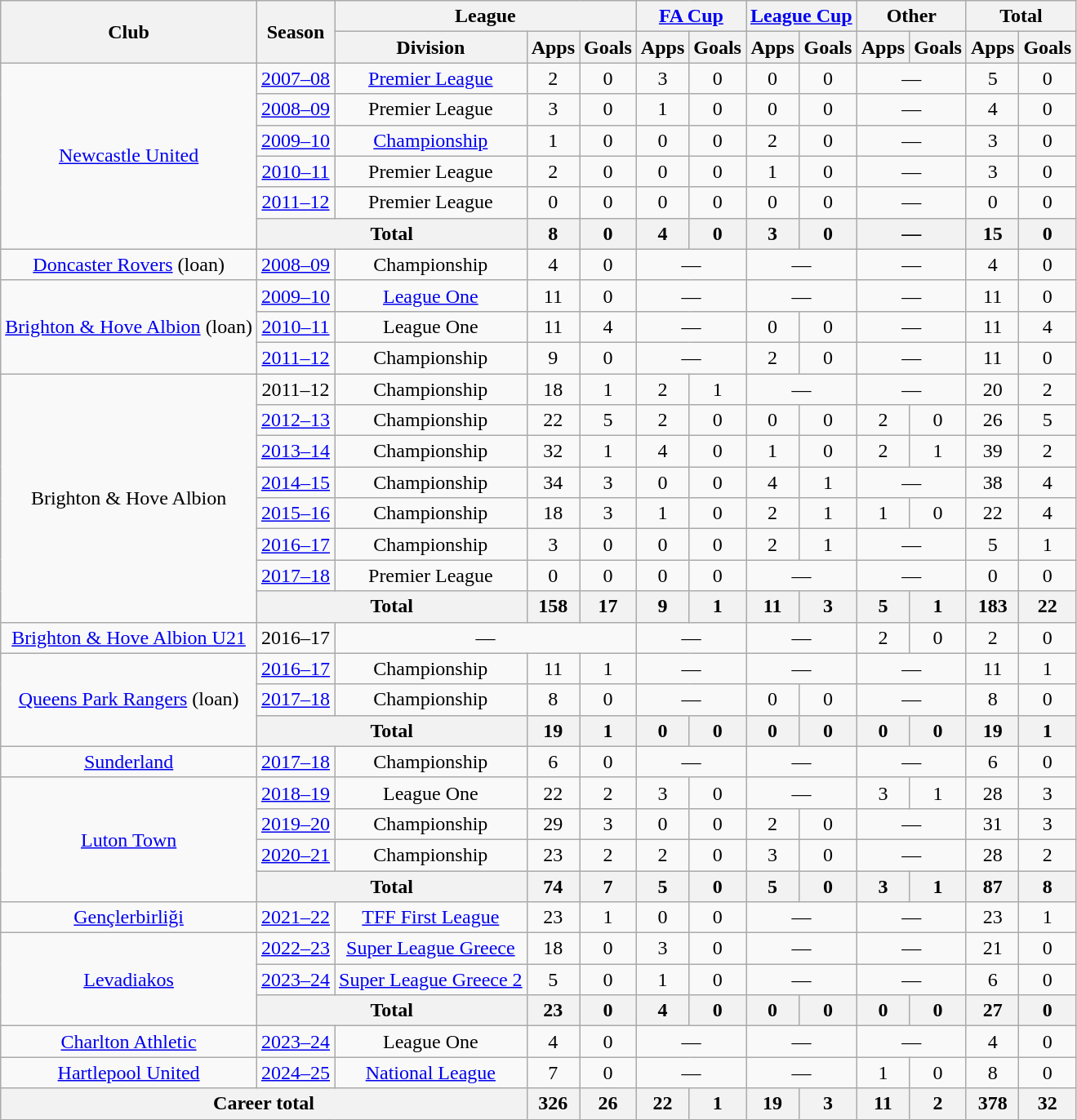<table class=wikitable style=text-align:center>
<tr>
<th rowspan=2>Club</th>
<th rowspan=2>Season</th>
<th colspan=3>League</th>
<th colspan=2><a href='#'>FA Cup</a></th>
<th colspan=2><a href='#'>League Cup</a></th>
<th colspan=2>Other</th>
<th colspan=2>Total</th>
</tr>
<tr>
<th>Division</th>
<th>Apps</th>
<th>Goals</th>
<th>Apps</th>
<th>Goals</th>
<th>Apps</th>
<th>Goals</th>
<th>Apps</th>
<th>Goals</th>
<th>Apps</th>
<th>Goals</th>
</tr>
<tr>
<td rowspan=6><a href='#'>Newcastle United</a></td>
<td><a href='#'>2007–08</a></td>
<td><a href='#'>Premier League</a></td>
<td>2</td>
<td>0</td>
<td>3</td>
<td>0</td>
<td>0</td>
<td>0</td>
<td colspan=2>—</td>
<td>5</td>
<td>0</td>
</tr>
<tr>
<td><a href='#'>2008–09</a></td>
<td>Premier League</td>
<td>3</td>
<td>0</td>
<td>1</td>
<td>0</td>
<td>0</td>
<td>0</td>
<td colspan=2>—</td>
<td>4</td>
<td>0</td>
</tr>
<tr>
<td><a href='#'>2009–10</a></td>
<td><a href='#'>Championship</a></td>
<td>1</td>
<td>0</td>
<td>0</td>
<td>0</td>
<td>2</td>
<td>0</td>
<td colspan=2>—</td>
<td>3</td>
<td>0</td>
</tr>
<tr>
<td><a href='#'>2010–11</a></td>
<td>Premier League</td>
<td>2</td>
<td>0</td>
<td>0</td>
<td>0</td>
<td>1</td>
<td>0</td>
<td colspan=2>—</td>
<td>3</td>
<td>0</td>
</tr>
<tr>
<td><a href='#'>2011–12</a></td>
<td>Premier League</td>
<td>0</td>
<td>0</td>
<td>0</td>
<td>0</td>
<td>0</td>
<td>0</td>
<td colspan=2>—</td>
<td>0</td>
<td>0</td>
</tr>
<tr>
<th colspan=2>Total</th>
<th>8</th>
<th>0</th>
<th>4</th>
<th>0</th>
<th>3</th>
<th>0</th>
<th colspan=2>—</th>
<th>15</th>
<th>0</th>
</tr>
<tr>
<td><a href='#'>Doncaster Rovers</a> (loan)</td>
<td><a href='#'>2008–09</a></td>
<td>Championship</td>
<td>4</td>
<td>0</td>
<td colspan=2>—</td>
<td colspan=2>—</td>
<td colspan=2>—</td>
<td>4</td>
<td>0</td>
</tr>
<tr>
<td rowspan=3><a href='#'>Brighton & Hove Albion</a> (loan)</td>
<td><a href='#'>2009–10</a></td>
<td><a href='#'>League One</a></td>
<td>11</td>
<td>0</td>
<td colspan=2>—</td>
<td colspan=2>—</td>
<td colspan=2>—</td>
<td>11</td>
<td>0</td>
</tr>
<tr>
<td><a href='#'>2010–11</a></td>
<td>League One</td>
<td>11</td>
<td>4</td>
<td colspan=2>—</td>
<td>0</td>
<td>0</td>
<td colspan=2>—</td>
<td>11</td>
<td>4</td>
</tr>
<tr>
<td><a href='#'>2011–12</a></td>
<td>Championship</td>
<td>9</td>
<td>0</td>
<td colspan=2>—</td>
<td>2</td>
<td>0</td>
<td colspan=2>—</td>
<td>11</td>
<td>0</td>
</tr>
<tr>
<td rowspan=8>Brighton & Hove Albion</td>
<td>2011–12</td>
<td>Championship</td>
<td>18</td>
<td>1</td>
<td>2</td>
<td>1</td>
<td colspan=2>—</td>
<td colspan=2>—</td>
<td>20</td>
<td>2</td>
</tr>
<tr>
<td><a href='#'>2012–13</a></td>
<td>Championship</td>
<td>22</td>
<td>5</td>
<td>2</td>
<td>0</td>
<td>0</td>
<td>0</td>
<td>2</td>
<td>0</td>
<td>26</td>
<td>5</td>
</tr>
<tr>
<td><a href='#'>2013–14</a></td>
<td>Championship</td>
<td>32</td>
<td>1</td>
<td>4</td>
<td>0</td>
<td>1</td>
<td>0</td>
<td>2</td>
<td>1</td>
<td>39</td>
<td>2</td>
</tr>
<tr>
<td><a href='#'>2014–15</a></td>
<td>Championship</td>
<td>34</td>
<td>3</td>
<td>0</td>
<td>0</td>
<td>4</td>
<td>1</td>
<td colspan=2>—</td>
<td>38</td>
<td>4</td>
</tr>
<tr>
<td><a href='#'>2015–16</a></td>
<td>Championship</td>
<td>18</td>
<td>3</td>
<td>1</td>
<td>0</td>
<td>2</td>
<td>1</td>
<td>1</td>
<td>0</td>
<td>22</td>
<td>4</td>
</tr>
<tr>
<td><a href='#'>2016–17</a></td>
<td>Championship</td>
<td>3</td>
<td>0</td>
<td>0</td>
<td>0</td>
<td>2</td>
<td>1</td>
<td colspan=2>—</td>
<td>5</td>
<td>1</td>
</tr>
<tr>
<td><a href='#'>2017–18</a></td>
<td>Premier League</td>
<td>0</td>
<td>0</td>
<td>0</td>
<td>0</td>
<td colspan=2>—</td>
<td colspan=2>—</td>
<td>0</td>
<td>0</td>
</tr>
<tr>
<th colspan=2>Total</th>
<th>158</th>
<th>17</th>
<th>9</th>
<th>1</th>
<th>11</th>
<th>3</th>
<th>5</th>
<th>1</th>
<th>183</th>
<th>22</th>
</tr>
<tr>
<td><a href='#'>Brighton & Hove Albion U21</a></td>
<td>2016–17</td>
<td colspan=3>—</td>
<td colspan=2>—</td>
<td colspan=2>—</td>
<td>2</td>
<td>0</td>
<td>2</td>
<td>0</td>
</tr>
<tr>
<td rowspan=3><a href='#'>Queens Park Rangers</a> (loan)</td>
<td><a href='#'>2016–17</a></td>
<td>Championship</td>
<td>11</td>
<td>1</td>
<td colspan=2>—</td>
<td colspan=2>—</td>
<td colspan=2>—</td>
<td>11</td>
<td>1</td>
</tr>
<tr>
<td><a href='#'>2017–18</a></td>
<td>Championship</td>
<td>8</td>
<td>0</td>
<td colspan=2>—</td>
<td>0</td>
<td>0</td>
<td colspan=2>—</td>
<td>8</td>
<td>0</td>
</tr>
<tr>
<th colspan=2>Total</th>
<th>19</th>
<th>1</th>
<th>0</th>
<th>0</th>
<th>0</th>
<th>0</th>
<th>0</th>
<th>0</th>
<th>19</th>
<th>1</th>
</tr>
<tr>
<td><a href='#'>Sunderland</a></td>
<td><a href='#'>2017–18</a></td>
<td>Championship</td>
<td>6</td>
<td>0</td>
<td colspan=2>—</td>
<td colspan=2>—</td>
<td colspan=2>—</td>
<td>6</td>
<td>0</td>
</tr>
<tr>
<td rowspan=4><a href='#'>Luton Town</a></td>
<td><a href='#'>2018–19</a></td>
<td>League One</td>
<td>22</td>
<td>2</td>
<td>3</td>
<td>0</td>
<td colspan=2>—</td>
<td>3</td>
<td>1</td>
<td>28</td>
<td>3</td>
</tr>
<tr>
<td><a href='#'>2019–20</a></td>
<td>Championship</td>
<td>29</td>
<td>3</td>
<td>0</td>
<td>0</td>
<td>2</td>
<td>0</td>
<td colspan=2>—</td>
<td>31</td>
<td>3</td>
</tr>
<tr>
<td><a href='#'>2020–21</a></td>
<td>Championship</td>
<td>23</td>
<td>2</td>
<td>2</td>
<td>0</td>
<td>3</td>
<td>0</td>
<td colspan=2>—</td>
<td>28</td>
<td>2</td>
</tr>
<tr>
<th colspan=2>Total</th>
<th>74</th>
<th>7</th>
<th>5</th>
<th>0</th>
<th>5</th>
<th>0</th>
<th>3</th>
<th>1</th>
<th>87</th>
<th>8</th>
</tr>
<tr>
<td><a href='#'>Gençlerbirliği</a></td>
<td><a href='#'>2021–22</a></td>
<td><a href='#'>TFF First League</a></td>
<td>23</td>
<td>1</td>
<td>0</td>
<td>0</td>
<td colspan=2>—</td>
<td colspan=2>—</td>
<td>23</td>
<td>1</td>
</tr>
<tr>
<td rowspan=3><a href='#'>Levadiakos</a></td>
<td><a href='#'>2022–23</a></td>
<td><a href='#'>Super League Greece</a></td>
<td>18</td>
<td>0</td>
<td>3</td>
<td>0</td>
<td colspan=2>—</td>
<td colspan=2>—</td>
<td>21</td>
<td>0</td>
</tr>
<tr>
<td><a href='#'>2023–24</a></td>
<td><a href='#'>Super League Greece 2</a></td>
<td>5</td>
<td>0</td>
<td>1</td>
<td>0</td>
<td colspan=2>—</td>
<td colspan=2>—</td>
<td>6</td>
<td>0</td>
</tr>
<tr>
<th colspan=2>Total</th>
<th>23</th>
<th>0</th>
<th>4</th>
<th>0</th>
<th>0</th>
<th>0</th>
<th>0</th>
<th>0</th>
<th>27</th>
<th>0</th>
</tr>
<tr>
<td><a href='#'>Charlton Athletic</a></td>
<td><a href='#'>2023–24</a></td>
<td>League One</td>
<td>4</td>
<td>0</td>
<td colspan="2">—</td>
<td colspan="2">—</td>
<td colspan="2">—</td>
<td>4</td>
<td>0</td>
</tr>
<tr>
<td><a href='#'>Hartlepool United</a></td>
<td><a href='#'>2024–25</a></td>
<td><a href='#'>National League</a></td>
<td>7</td>
<td>0</td>
<td colspan="2">—</td>
<td colspan="2">—</td>
<td>1</td>
<td>0</td>
<td>8</td>
<td>0</td>
</tr>
<tr>
<th colspan=3>Career total</th>
<th>326</th>
<th>26</th>
<th>22</th>
<th>1</th>
<th>19</th>
<th>3</th>
<th>11</th>
<th>2</th>
<th>378</th>
<th>32</th>
</tr>
</table>
